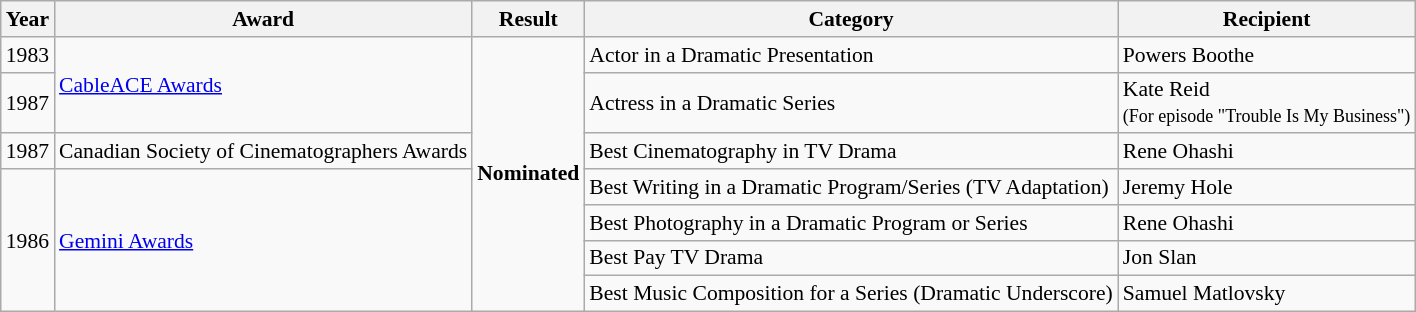<table class="wikitable" style="font-size: 90%;">
<tr>
<th>Year</th>
<th>Award</th>
<th>Result</th>
<th>Category</th>
<th>Recipient</th>
</tr>
<tr>
<td>1983</td>
<td rowspan=2><a href='#'>CableACE Awards</a></td>
<td rowspan=7><strong>Nominated</strong></td>
<td>Actor in a Dramatic Presentation</td>
<td>Powers Boothe</td>
</tr>
<tr>
<td>1987</td>
<td>Actress in a Dramatic Series</td>
<td>Kate Reid<br><small>(For episode "Trouble Is My Business")</small></td>
</tr>
<tr>
<td>1987</td>
<td>Canadian Society of Cinematographers Awards</td>
<td>Best Cinematography in TV Drama</td>
<td>Rene Ohashi</td>
</tr>
<tr>
<td rowspan=4>1986</td>
<td rowspan=4><a href='#'>Gemini Awards</a></td>
<td>Best Writing in a Dramatic Program/Series (TV Adaptation)</td>
<td>Jeremy Hole</td>
</tr>
<tr>
<td>Best Photography in a Dramatic Program or Series</td>
<td>Rene Ohashi</td>
</tr>
<tr>
<td>Best Pay TV Drama</td>
<td>Jon Slan</td>
</tr>
<tr>
<td>Best Music Composition for a Series (Dramatic Underscore)</td>
<td>Samuel Matlovsky</td>
</tr>
</table>
